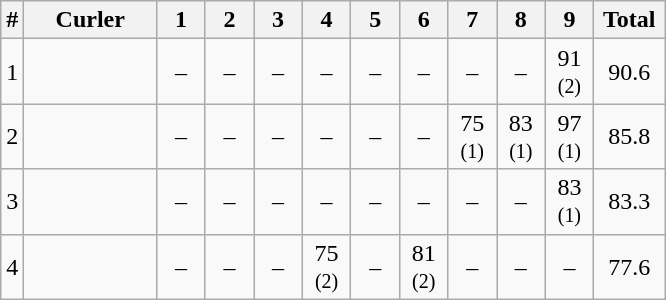<table class="wikitable sortable" style="text-align:center">
<tr>
<th>#</th>
<th width=20%>Curler</th>
<th width=25>1</th>
<th width=25>2</th>
<th width=25>3</th>
<th width=25>4</th>
<th width=25>5</th>
<th width=25>6</th>
<th width=25>7</th>
<th width=25>8</th>
<th width=25>9</th>
<th width=40>Total</th>
</tr>
<tr>
<td>1</td>
<td align=left></td>
<td>–</td>
<td>–</td>
<td>–</td>
<td>–</td>
<td>–</td>
<td>–</td>
<td>–</td>
<td>–</td>
<td>91 <small>(2)</small></td>
<td>90.6</td>
</tr>
<tr>
<td>2</td>
<td align=left></td>
<td>–</td>
<td>–</td>
<td>–</td>
<td>–</td>
<td>–</td>
<td>–</td>
<td>75 <small>(1)</small></td>
<td>83 <small>(1)</small></td>
<td>97 <small>(1)</small></td>
<td>85.8</td>
</tr>
<tr>
<td>3</td>
<td align=left></td>
<td>–</td>
<td>–</td>
<td>–</td>
<td>–</td>
<td>–</td>
<td>–</td>
<td>–</td>
<td>–</td>
<td>83 <small>(1)</small></td>
<td>83.3</td>
</tr>
<tr>
<td>4</td>
<td align=left></td>
<td>–</td>
<td>–</td>
<td>–</td>
<td>75 <small>(2)</small></td>
<td>–</td>
<td>81 <small>(2)</small></td>
<td>–</td>
<td>–</td>
<td>–</td>
<td>77.6</td>
</tr>
</table>
